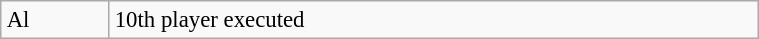<table class="wikitable plainrowheaders floatright" style="font-size: 95%; margin: 10px;" align="right" width="40%">
<tr>
<td>Al</td>
<td>10th player executed</td>
</tr>
</table>
